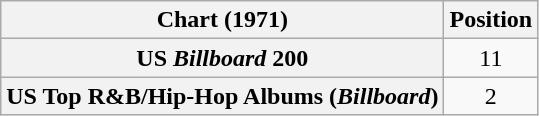<table class="wikitable sortable plainrowheaders" style="text-align:center">
<tr>
<th scope="col">Chart (1971)</th>
<th scope="col">Position</th>
</tr>
<tr>
<th scope="row">US <em>Billboard</em> 200</th>
<td>11</td>
</tr>
<tr>
<th scope="row">US Top R&B/Hip-Hop Albums (<em>Billboard</em>)</th>
<td>2</td>
</tr>
</table>
